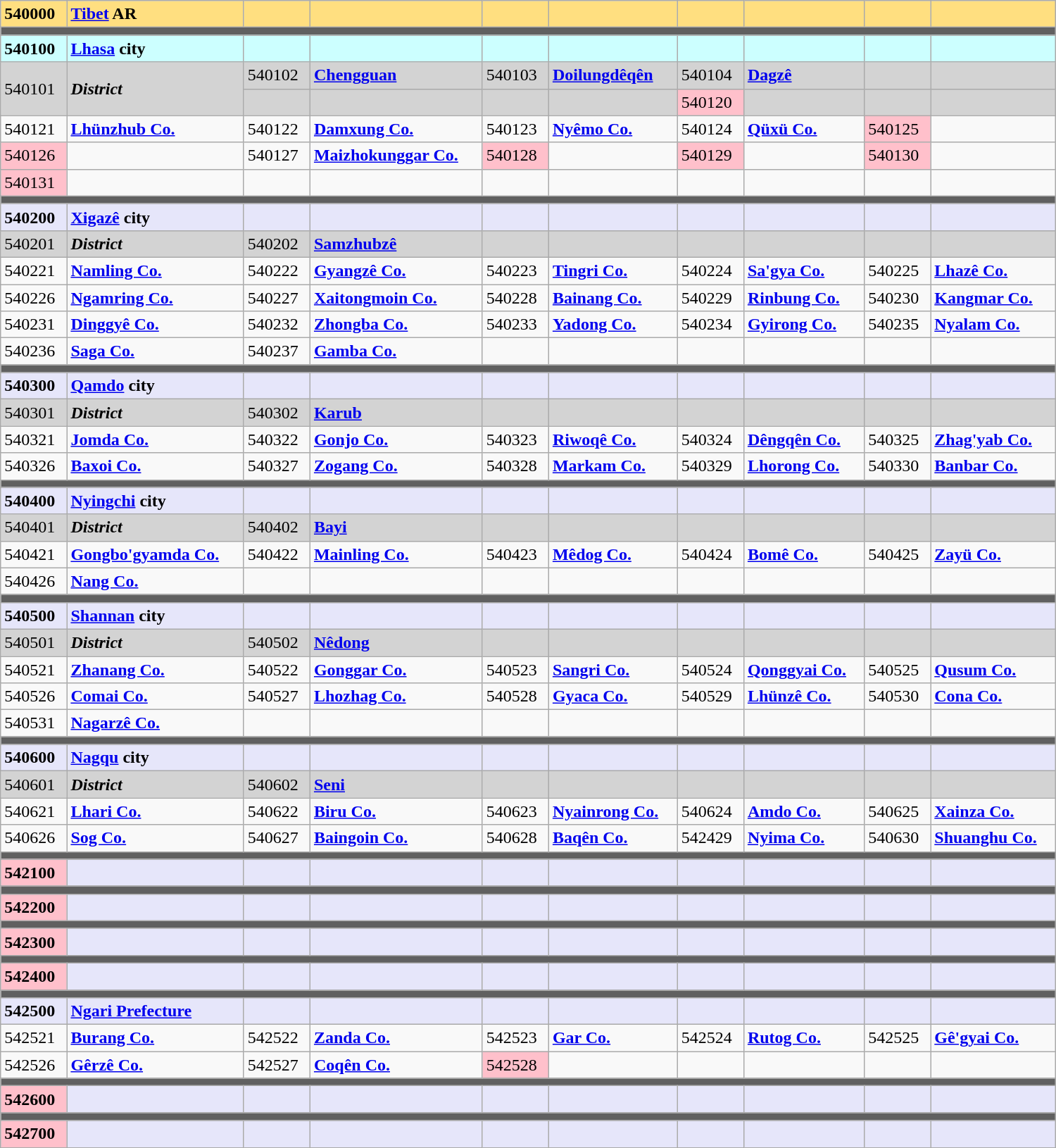<table class="wikitable" align="center" width="1000">
<tr ---- style="background:#FFDF80">
<td><strong>540000</strong></td>
<td><strong><a href='#'>Tibet</a> AR</strong><br></td>
<td></td>
<td></td>
<td></td>
<td></td>
<td></td>
<td></td>
<td></td>
<td></td>
</tr>
<tr style="background:#606060; height:2pt">
<td colspan="10"></td>
</tr>
<tr ---- style="background:#CCFFFF">
<td><strong>540100</strong></td>
<td><strong><a href='#'>Lhasa</a> city</strong><br></td>
<td></td>
<td></td>
<td></td>
<td></td>
<td></td>
<td></td>
<td></td>
<td></td>
</tr>
<tr ---- style="background:#D3D3D3">
<td rowspan="2">540101</td>
<td rowspan="2"><strong><em>District</em></strong><br></td>
<td>540102</td>
<td><a href='#'><strong>Chengguan</strong></a><br></td>
<td>540103</td>
<td><a href='#'><strong>Doilungdêqên</strong></a><br></td>
<td>540104</td>
<td><a href='#'><strong>Dagzê</strong></a><br></td>
<td></td>
<td></td>
</tr>
<tr ---- style="background:#D3D3D3">
<td></td>
<td></td>
<td></td>
<td></td>
<td bgcolor="#FFC0CB">540120</td>
<td><br></td>
<td></td>
<td></td>
</tr>
<tr ---->
<td>540121</td>
<td><a href='#'><strong>Lhünzhub Co.</strong></a><br></td>
<td>540122</td>
<td><a href='#'><strong>Damxung Co.</strong></a><br></td>
<td>540123</td>
<td><a href='#'><strong>Nyêmo Co.</strong></a><br></td>
<td>540124</td>
<td><a href='#'><strong>Qüxü Co.</strong></a><br></td>
<td bgcolor="#FFC0CB">540125</td>
<td><br></td>
</tr>
<tr ---->
<td bgcolor="#FFC0CB">540126</td>
<td><br></td>
<td>540127</td>
<td><a href='#'><strong>Maizhokunggar Co.</strong></a><br></td>
<td bgcolor="#FFC0CB">540128</td>
<td><br></td>
<td bgcolor="#FFC0CB">540129</td>
<td><br></td>
<td bgcolor="#FFC0CB">540130</td>
<td><br></td>
</tr>
<tr ---->
<td bgcolor="#FFC0CB">540131</td>
<td><br></td>
<td></td>
<td></td>
<td></td>
<td></td>
<td></td>
<td></td>
<td></td>
<td></td>
</tr>
<tr style="background:#606060; height:2pt">
<td colspan="10"></td>
</tr>
<tr ---- style="background:#E6E6FA">
<td><strong>540200</strong></td>
<td><strong><a href='#'>Xigazê</a> city</strong><br></td>
<td></td>
<td></td>
<td></td>
<td></td>
<td></td>
<td></td>
<td></td>
<td></td>
</tr>
<tr ---- style="background:#D3D3D3">
<td>540201</td>
<td><strong><em>District</em></strong><br></td>
<td>540202</td>
<td><a href='#'><strong>Samzhubzê</strong></a><br></td>
<td></td>
<td></td>
<td></td>
<td></td>
<td></td>
<td></td>
</tr>
<tr ---->
<td>540221</td>
<td><a href='#'><strong>Namling Co.</strong></a><br></td>
<td>540222</td>
<td><a href='#'><strong>Gyangzê Co.</strong></a><br></td>
<td>540223</td>
<td><a href='#'><strong>Tingri Co.</strong></a><br></td>
<td>540224</td>
<td><a href='#'><strong>Sa'gya Co.</strong></a><br></td>
<td>540225</td>
<td><a href='#'><strong>Lhazê Co.</strong></a><br></td>
</tr>
<tr ---->
<td>540226</td>
<td><a href='#'><strong>Ngamring Co.</strong></a><br></td>
<td>540227</td>
<td><a href='#'><strong>Xaitongmoin Co.</strong></a><br></td>
<td>540228</td>
<td><a href='#'><strong>Bainang Co.</strong></a><br></td>
<td>540229</td>
<td><a href='#'><strong>Rinbung Co.</strong></a><br></td>
<td>540230</td>
<td><a href='#'><strong>Kangmar Co.</strong></a><br></td>
</tr>
<tr ---->
<td>540231</td>
<td><a href='#'><strong>Dinggyê Co.</strong></a><br></td>
<td>540232</td>
<td><a href='#'><strong>Zhongba Co.</strong></a><br></td>
<td>540233</td>
<td><a href='#'><strong>Yadong Co.</strong></a><br></td>
<td>540234</td>
<td><a href='#'><strong>Gyirong Co.</strong></a><br></td>
<td>540235</td>
<td><a href='#'><strong>Nyalam Co.</strong></a><br></td>
</tr>
<tr ---->
<td>540236</td>
<td><a href='#'><strong>Saga Co.</strong></a><br></td>
<td>540237</td>
<td><a href='#'><strong>Gamba Co.</strong></a><br></td>
<td></td>
<td></td>
<td></td>
<td></td>
<td></td>
<td></td>
</tr>
<tr style="background:#606060; height:2pt">
<td colspan="10"></td>
</tr>
<tr ---- style="background:#E6E6FA">
<td><strong>540300</strong></td>
<td><strong><a href='#'>Qamdo</a> city</strong><br></td>
<td></td>
<td></td>
<td></td>
<td></td>
<td></td>
<td></td>
<td></td>
<td></td>
</tr>
<tr ---- style="background:#D3D3D3">
<td>540301</td>
<td><strong><em>District</em></strong><br></td>
<td>540302</td>
<td><a href='#'><strong>Karub</strong></a><br></td>
<td></td>
<td></td>
<td></td>
<td></td>
<td></td>
<td></td>
</tr>
<tr ---->
<td>540321</td>
<td><a href='#'><strong>Jomda Co.</strong></a><br></td>
<td>540322</td>
<td><a href='#'><strong>Gonjo Co.</strong></a><br></td>
<td>540323</td>
<td><a href='#'><strong>Riwoqê Co.</strong></a><br></td>
<td>540324</td>
<td><a href='#'><strong>Dêngqên Co.</strong></a><br></td>
<td>540325</td>
<td><a href='#'><strong>Zhag'yab Co.</strong></a><br></td>
</tr>
<tr ---->
<td>540326</td>
<td><a href='#'><strong>Baxoi Co.</strong></a><br></td>
<td>540327</td>
<td><a href='#'><strong>Zogang Co.</strong></a><br></td>
<td>540328</td>
<td><a href='#'><strong>Markam Co.</strong></a><br></td>
<td>540329</td>
<td><a href='#'><strong>Lhorong Co.</strong></a><br></td>
<td>540330</td>
<td><a href='#'><strong>Banbar Co.</strong></a><br></td>
</tr>
<tr style="background:#606060; height:2pt">
<td colspan="10"></td>
</tr>
<tr ---- style="background:#E6E6FA">
<td><strong>540400</strong></td>
<td><strong><a href='#'>Nyingchi</a> city</strong><br></td>
<td></td>
<td></td>
<td></td>
<td></td>
<td></td>
<td></td>
<td></td>
<td></td>
</tr>
<tr ---- style="background:#D3D3D3">
<td>540401</td>
<td><strong><em>District</em></strong><br></td>
<td>540402</td>
<td><a href='#'><strong>Bayi</strong></a><br></td>
<td></td>
<td></td>
<td></td>
<td></td>
<td></td>
<td></td>
</tr>
<tr ---->
<td>540421</td>
<td><a href='#'><strong>Gongbo'gyamda Co.</strong></a><br></td>
<td>540422</td>
<td><a href='#'><strong>Mainling Co.</strong></a><br></td>
<td>540423</td>
<td><a href='#'><strong>Mêdog Co.</strong></a><br></td>
<td>540424</td>
<td><a href='#'><strong>Bomê Co.</strong></a><br></td>
<td>540425</td>
<td><a href='#'><strong>Zayü Co.</strong></a><br></td>
</tr>
<tr ---->
<td>540426</td>
<td><a href='#'><strong>Nang Co.</strong></a><br></td>
<td></td>
<td></td>
<td></td>
<td></td>
<td></td>
<td></td>
<td></td>
<td></td>
</tr>
<tr style="background:#606060; height:2pt">
<td colspan="10"></td>
</tr>
<tr ---- style="background:#E6E6FA">
<td><strong>540500</strong></td>
<td><strong><a href='#'>Shannan</a> city</strong><br></td>
<td></td>
<td></td>
<td></td>
<td></td>
<td></td>
<td></td>
<td></td>
<td></td>
</tr>
<tr ---- style="background:#D3D3D3">
<td>540501</td>
<td><strong><em>District</em></strong><br></td>
<td>540502</td>
<td><a href='#'><strong>Nêdong</strong></a><br></td>
<td></td>
<td></td>
<td></td>
<td></td>
<td></td>
<td></td>
</tr>
<tr ---->
<td>540521</td>
<td><a href='#'><strong>Zhanang Co.</strong></a><br></td>
<td>540522</td>
<td><a href='#'><strong>Gonggar Co.</strong></a><br></td>
<td>540523</td>
<td><a href='#'><strong>Sangri Co.</strong></a><br></td>
<td>540524</td>
<td><a href='#'><strong>Qonggyai Co.</strong></a><br></td>
<td>540525</td>
<td><a href='#'><strong>Qusum Co.</strong></a><br></td>
</tr>
<tr ---->
<td>540526</td>
<td><a href='#'><strong>Comai Co.</strong></a><br></td>
<td>540527</td>
<td><a href='#'><strong>Lhozhag Co.</strong></a><br></td>
<td>540528</td>
<td><a href='#'><strong>Gyaca Co.</strong></a><br></td>
<td>540529</td>
<td><a href='#'><strong>Lhünzê Co.</strong></a><br></td>
<td>540530</td>
<td><a href='#'><strong>Cona Co.</strong></a><br></td>
</tr>
<tr ---->
<td>540531</td>
<td><a href='#'><strong>Nagarzê Co.</strong></a><br></td>
<td></td>
<td></td>
<td></td>
<td></td>
<td></td>
<td></td>
<td></td>
<td></td>
</tr>
<tr style="background:#606060; height:2pt">
<td colspan="10"></td>
</tr>
<tr ---- style="background:#E6E6FA">
<td><strong>540600</strong></td>
<td><strong><a href='#'>Nagqu</a> city</strong><br></td>
<td></td>
<td></td>
<td></td>
<td></td>
<td></td>
<td></td>
<td></td>
<td></td>
</tr>
<tr ---- style="background:#D3D3D3">
<td>540601</td>
<td><strong><em>District</em></strong><br></td>
<td>540602</td>
<td><a href='#'><strong>Seni</strong></a><br></td>
<td></td>
<td></td>
<td></td>
<td></td>
<td></td>
<td></td>
</tr>
<tr ---->
<td>540621</td>
<td><a href='#'><strong>Lhari Co.</strong></a><br></td>
<td>540622</td>
<td><a href='#'><strong>Biru Co.</strong></a><br></td>
<td>540623</td>
<td><a href='#'><strong>Nyainrong Co.</strong></a><br></td>
<td>540624</td>
<td><a href='#'><strong>Amdo Co.</strong></a><br></td>
<td>540625</td>
<td><a href='#'><strong>Xainza Co.</strong></a><br></td>
</tr>
<tr ---->
<td>540626</td>
<td><a href='#'><strong>Sog Co.</strong></a><br></td>
<td>540627</td>
<td><a href='#'><strong>Baingoin Co.</strong></a><br></td>
<td>540628</td>
<td><a href='#'><strong>Baqên Co.</strong></a><br></td>
<td>542429</td>
<td><a href='#'><strong>Nyima Co.</strong></a><br></td>
<td>540630</td>
<td><a href='#'><strong>Shuanghu Co.</strong></a><br></td>
</tr>
<tr style="background:#606060; height:2pt">
<td colspan="10"></td>
</tr>
<tr ---- style="background:#E6E6FA">
<td bgcolor="#FFC0CB"><strong>542100</strong></td>
<td><br></td>
<td></td>
<td></td>
<td></td>
<td></td>
<td></td>
<td></td>
<td></td>
<td></td>
</tr>
<tr style="background:#606060; height:2pt">
<td colspan="10"></td>
</tr>
<tr ---- style="background:#E6E6FA">
<td bgcolor="#FFC0CB"><strong>542200</strong></td>
<td><br></td>
<td></td>
<td></td>
<td></td>
<td></td>
<td></td>
<td></td>
<td></td>
<td></td>
</tr>
<tr style="background:#606060; height:2pt">
<td colspan="10"></td>
</tr>
<tr ---- style="background:#E6E6FA">
<td bgcolor="#FFC0CB"><strong>542300</strong></td>
<td><br></td>
<td></td>
<td></td>
<td></td>
<td></td>
<td></td>
<td></td>
<td></td>
<td></td>
</tr>
<tr style="background:#606060; height:2pt">
<td colspan="10"></td>
</tr>
<tr ---- style="background:#E6E6FA">
<td bgcolor="#FFC0CB"><strong>542400</strong></td>
<td><br></td>
<td></td>
<td></td>
<td></td>
<td></td>
<td></td>
<td></td>
<td></td>
<td></td>
</tr>
<tr style="background:#606060; height:2pt">
<td colspan="10"></td>
</tr>
<tr ---- style="background:#E6E6FA">
<td><strong>542500</strong></td>
<td><strong><a href='#'>Ngari Prefecture</a></strong><br></td>
<td></td>
<td></td>
<td></td>
<td></td>
<td></td>
<td></td>
<td></td>
<td></td>
</tr>
<tr ---->
<td>542521</td>
<td><a href='#'><strong>Burang Co.</strong></a><br></td>
<td>542522</td>
<td><a href='#'><strong>Zanda Co.</strong></a><br></td>
<td>542523</td>
<td><a href='#'><strong>Gar Co.</strong></a><br></td>
<td>542524</td>
<td><a href='#'><strong>Rutog Co.</strong></a><br></td>
<td>542525</td>
<td><a href='#'><strong>Gê'gyai Co.</strong></a><br></td>
</tr>
<tr ---->
<td>542526</td>
<td><a href='#'><strong>Gêrzê Co.</strong></a><br></td>
<td>542527</td>
<td><a href='#'><strong>Coqên Co.</strong></a><br></td>
<td bgcolor="#FFC0CB">542528</td>
<td><br></td>
<td></td>
<td></td>
<td></td>
<td></td>
</tr>
<tr style="background:#606060; height:2pt">
<td colspan="10"></td>
</tr>
<tr ---- style="background:#E6E6FA">
<td bgcolor="#FFC0CB"><strong>542600</strong></td>
<td><br></td>
<td></td>
<td></td>
<td></td>
<td></td>
<td></td>
<td></td>
<td></td>
<td></td>
</tr>
<tr style="background:#606060; height:2pt">
<td colspan="10"></td>
</tr>
<tr ---- style="background:#E6E6FA">
<td bgcolor="#FFC0CB"><strong>542700</strong></td>
<td><br></td>
<td></td>
<td></td>
<td></td>
<td></td>
<td></td>
<td></td>
<td></td>
<td></td>
</tr>
</table>
